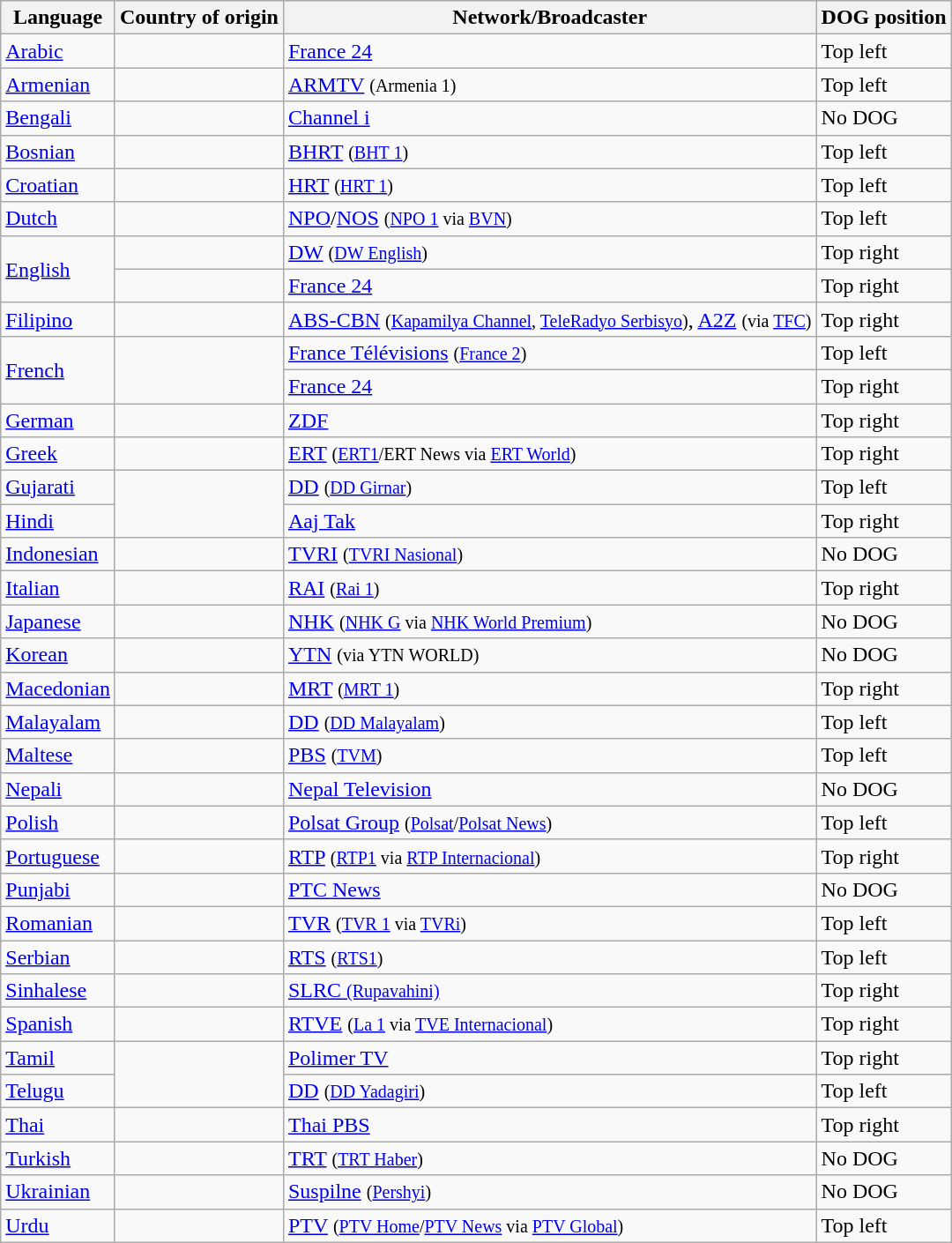<table class="wikitable">
<tr>
<th>Language</th>
<th>Country of origin</th>
<th>Network/Broadcaster</th>
<th>DOG position</th>
</tr>
<tr>
<td><a href='#'>Arabic</a></td>
<td></td>
<td><a href='#'>France 24</a></td>
<td>Top left</td>
</tr>
<tr>
<td><a href='#'>Armenian</a></td>
<td></td>
<td><a href='#'>ARMTV</a> <small>(Armenia 1)</small></td>
<td>Top left</td>
</tr>
<tr>
<td><a href='#'>Bengali</a></td>
<td></td>
<td><a href='#'>Channel i</a></td>
<td>No DOG</td>
</tr>
<tr>
<td><a href='#'>Bosnian</a></td>
<td></td>
<td><a href='#'>BHRT</a> <small>(<a href='#'>BHT 1</a>)</small></td>
<td>Top left</td>
</tr>
<tr>
<td><a href='#'>Croatian</a></td>
<td></td>
<td><a href='#'>HRT</a> <small>(<a href='#'>HRT 1</a>)</small></td>
<td>Top left</td>
</tr>
<tr>
<td><a href='#'>Dutch</a></td>
<td></td>
<td><a href='#'>NPO</a>/<a href='#'>NOS</a> <small>(<a href='#'>NPO 1</a> via <a href='#'>BVN</a>)</small></td>
<td>Top left</td>
</tr>
<tr>
<td rowspan="2"><a href='#'>English</a></td>
<td></td>
<td><a href='#'>DW</a> <small>(<a href='#'>DW English</a>)</small></td>
<td>Top right</td>
</tr>
<tr>
<td></td>
<td><a href='#'>France 24</a></td>
<td>Top right</td>
</tr>
<tr>
<td><a href='#'>Filipino</a></td>
<td></td>
<td><a href='#'>ABS-CBN</a> <small>(<a href='#'>Kapamilya Channel</a>, <a href='#'>TeleRadyo Serbisyo</a>)</small>, <a href='#'>A2Z</a> <small>(via <a href='#'>TFC</a>)</small></td>
<td>Top right</td>
</tr>
<tr>
<td rowspan="2"><a href='#'>French</a></td>
<td rowspan="2"></td>
<td><a href='#'>France Télévisions</a> <small>(<a href='#'>France 2</a>)</small></td>
<td>Top left</td>
</tr>
<tr>
<td><a href='#'>France 24</a></td>
<td>Top right</td>
</tr>
<tr>
<td><a href='#'>German</a></td>
<td></td>
<td><a href='#'>ZDF</a></td>
<td>Top right</td>
</tr>
<tr>
<td><a href='#'>Greek</a></td>
<td></td>
<td><a href='#'>ERT</a> <small>(<a href='#'>ERT1</a>/ERT News via <a href='#'>ERT World</a>)</small></td>
<td>Top right</td>
</tr>
<tr>
<td><a href='#'>Gujarati</a></td>
<td rowspan="2"></td>
<td><a href='#'>DD</a> <small>(<a href='#'>DD Girnar</a>)</small></td>
<td>Top left</td>
</tr>
<tr>
<td><a href='#'>Hindi</a></td>
<td><a href='#'>Aaj Tak</a></td>
<td>Top right</td>
</tr>
<tr>
<td><a href='#'>Indonesian</a></td>
<td></td>
<td><a href='#'>TVRI</a> <small>(<a href='#'>TVRI Nasional</a>)</small></td>
<td>No DOG</td>
</tr>
<tr>
<td><a href='#'>Italian</a></td>
<td></td>
<td><a href='#'>RAI</a> <small>(<a href='#'>Rai 1</a>)</small></td>
<td>Top right</td>
</tr>
<tr>
<td><a href='#'>Japanese</a></td>
<td></td>
<td><a href='#'>NHK</a> <small>(<a href='#'>NHK G</a> via <a href='#'>NHK World Premium</a>)</small></td>
<td>No DOG</td>
</tr>
<tr>
<td><a href='#'>Korean</a></td>
<td></td>
<td><a href='#'>YTN</a> <small>(via YTN WORLD)</small></td>
<td>No DOG</td>
</tr>
<tr>
<td><a href='#'>Macedonian</a></td>
<td></td>
<td><a href='#'>MRT</a> <small>(<a href='#'>MRT 1</a>)</small></td>
<td>Top right</td>
</tr>
<tr>
<td><a href='#'>Malayalam</a></td>
<td></td>
<td><a href='#'>DD</a> <small>(<a href='#'>DD Malayalam</a>)</small></td>
<td>Top left</td>
</tr>
<tr>
<td><a href='#'>Maltese</a></td>
<td></td>
<td><a href='#'>PBS</a> <small>(<a href='#'>TVM</a>)</small></td>
<td>Top left</td>
</tr>
<tr>
<td><a href='#'>Nepali</a></td>
<td></td>
<td><a href='#'>Nepal Television</a></td>
<td>No DOG</td>
</tr>
<tr>
<td><a href='#'>Polish</a></td>
<td></td>
<td><a href='#'>Polsat Group</a> <small>(<a href='#'>Polsat</a>/<a href='#'>Polsat News</a>)</small></td>
<td>Top left</td>
</tr>
<tr>
<td><a href='#'>Portuguese</a></td>
<td></td>
<td><a href='#'>RTP</a> <small>(<a href='#'>RTP1</a> via <a href='#'>RTP Internacional</a>)</small></td>
<td>Top right</td>
</tr>
<tr>
<td><a href='#'>Punjabi</a></td>
<td></td>
<td><a href='#'>PTC News</a></td>
<td>No DOG</td>
</tr>
<tr>
<td><a href='#'>Romanian</a></td>
<td></td>
<td><a href='#'>TVR</a> <small>(<a href='#'>TVR 1</a> via <a href='#'>TVRi</a>)</small></td>
<td>Top left</td>
</tr>
<tr>
<td><a href='#'>Serbian</a></td>
<td></td>
<td><a href='#'>RTS</a> <small>(<a href='#'>RTS1</a>)</small></td>
<td>Top left</td>
</tr>
<tr>
<td><a href='#'>Sinhalese</a></td>
<td></td>
<td><a href='#'>SLRC <small>(Rupavahini)</small></a></td>
<td>Top right</td>
</tr>
<tr>
<td><a href='#'>Spanish</a></td>
<td></td>
<td><a href='#'>RTVE</a> <small>(<a href='#'>La 1</a> via <a href='#'>TVE Internacional</a>)</small></td>
<td>Top right</td>
</tr>
<tr>
<td><a href='#'>Tamil</a></td>
<td rowspan="2"></td>
<td><a href='#'>Polimer TV</a></td>
<td>Top right</td>
</tr>
<tr>
<td><a href='#'>Telugu</a></td>
<td><a href='#'>DD</a> <small>(<a href='#'>DD Yadagiri</a>)</small></td>
<td>Top left</td>
</tr>
<tr>
<td><a href='#'>Thai</a></td>
<td></td>
<td><a href='#'>Thai PBS</a></td>
<td>Top right</td>
</tr>
<tr>
<td><a href='#'>Turkish</a></td>
<td></td>
<td><a href='#'>TRT</a> <small>(<a href='#'>TRT Haber</a>)</small></td>
<td>No DOG</td>
</tr>
<tr>
<td><a href='#'>Ukrainian</a></td>
<td></td>
<td><a href='#'>Suspilne</a> <small>(<a href='#'>Pershyi</a>)</small></td>
<td>No DOG</td>
</tr>
<tr>
<td><a href='#'>Urdu</a></td>
<td></td>
<td><a href='#'>PTV</a> <small>(<a href='#'>PTV Home</a>/<a href='#'>PTV News</a> via <a href='#'>PTV Global</a>)</small></td>
<td>Top left</td>
</tr>
</table>
